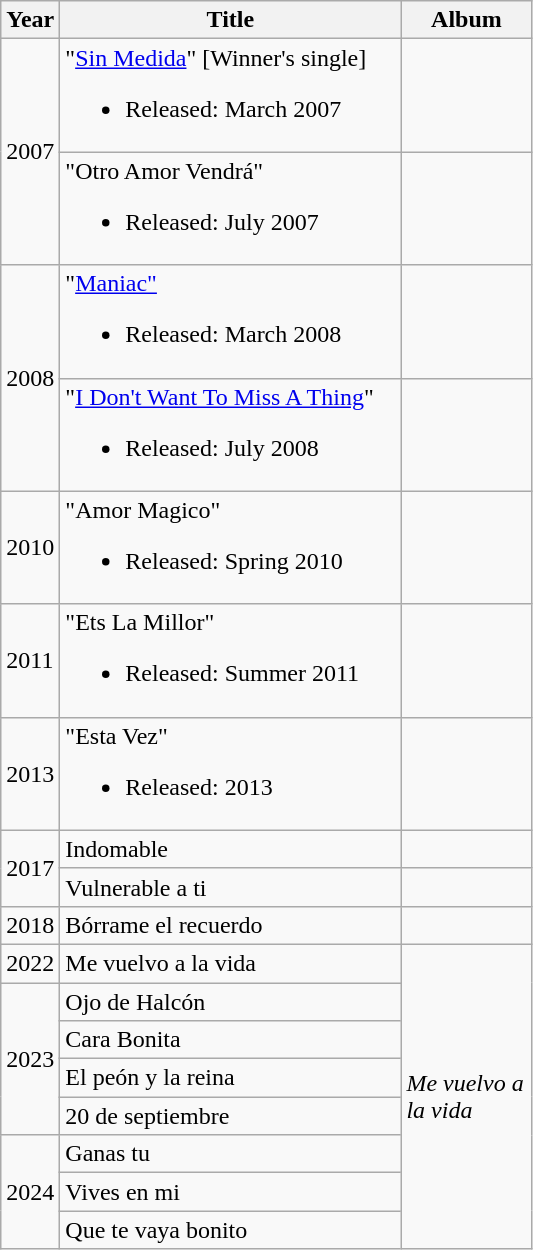<table class="wikitable">
<tr>
<th width="28">Year</th>
<th width="220">Title</th>
<th width="80">Album</th>
</tr>
<tr>
<td rowspan="2">2007</td>
<td>"<a href='#'>Sin Medida</a>" [Winner's single]<br><ul><li>Released: March 2007</li></ul></td>
<td></td>
</tr>
<tr>
<td>"Otro Amor Vendrá"<br><ul><li>Released: July 2007</li></ul></td>
<td></td>
</tr>
<tr>
<td rowspan="2">2008</td>
<td>"<a href='#'>Maniac"</a><br><ul><li>Released: March 2008</li></ul></td>
<td></td>
</tr>
<tr>
<td>"<a href='#'>I Don't Want To Miss A Thing</a>"<br><ul><li>Released: July 2008</li></ul></td>
<td></td>
</tr>
<tr>
<td rowspan="1">2010</td>
<td>"Amor Magico"<br><ul><li>Released: Spring 2010</li></ul></td>
<td></td>
</tr>
<tr>
<td rowspan="1">2011</td>
<td>"Ets La Millor"<br><ul><li>Released: Summer 2011</li></ul></td>
<td></td>
</tr>
<tr>
<td rowspan="1">2013</td>
<td>"Esta Vez"<br><ul><li>Released: 2013</li></ul></td>
<td></td>
</tr>
<tr>
<td rowspan="2">2017</td>
<td>Indomable</td>
<td></td>
</tr>
<tr>
<td>Vulnerable a ti</td>
<td></td>
</tr>
<tr>
<td>2018</td>
<td>Bórrame el recuerdo</td>
<td></td>
</tr>
<tr>
<td>2022</td>
<td>Me vuelvo a la vida</td>
<td rowspan="8"><em>Me vuelvo a la vida</em></td>
</tr>
<tr>
<td rowspan="4">2023</td>
<td>Ojo de Halcón</td>
</tr>
<tr>
<td>Cara Bonita</td>
</tr>
<tr>
<td>El peón y la reina</td>
</tr>
<tr>
<td>20 de septiembre</td>
</tr>
<tr>
<td rowspan="3">2024</td>
<td>Ganas tu</td>
</tr>
<tr>
<td>Vives en mi</td>
</tr>
<tr>
<td>Que te vaya bonito</td>
</tr>
</table>
